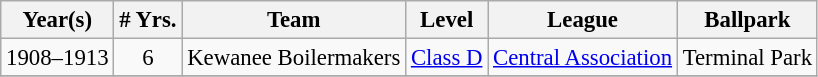<table class="wikitable" style="text-align:center; font-size: 95%;">
<tr>
<th>Year(s)</th>
<th># Yrs.</th>
<th>Team</th>
<th>Level</th>
<th>League</th>
<th>Ballpark</th>
</tr>
<tr>
<td>1908–1913</td>
<td>6</td>
<td>Kewanee Boilermakers</td>
<td><a href='#'>Class D</a></td>
<td><a href='#'>Central Association</a></td>
<td>Terminal Park</td>
</tr>
<tr>
</tr>
</table>
